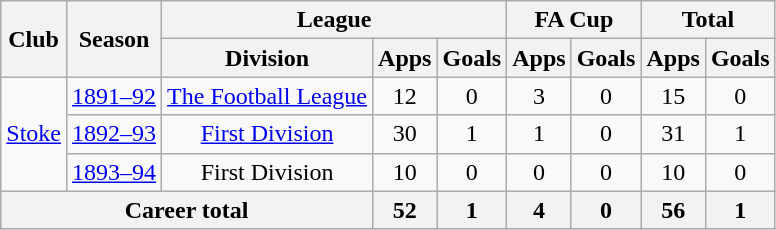<table class="wikitable" style="text-align: center;">
<tr>
<th rowspan="2">Club</th>
<th rowspan="2">Season</th>
<th colspan="3">League</th>
<th colspan="2">FA Cup</th>
<th colspan="2">Total</th>
</tr>
<tr>
<th>Division</th>
<th>Apps</th>
<th>Goals</th>
<th>Apps</th>
<th>Goals</th>
<th>Apps</th>
<th>Goals</th>
</tr>
<tr>
<td rowspan="3"><a href='#'>Stoke</a></td>
<td><a href='#'>1891–92</a></td>
<td><a href='#'>The Football League</a></td>
<td>12</td>
<td>0</td>
<td>3</td>
<td>0</td>
<td>15</td>
<td>0</td>
</tr>
<tr>
<td><a href='#'>1892–93</a></td>
<td><a href='#'>First Division</a></td>
<td>30</td>
<td>1</td>
<td>1</td>
<td>0</td>
<td>31</td>
<td>1</td>
</tr>
<tr>
<td><a href='#'>1893–94</a></td>
<td>First Division</td>
<td>10</td>
<td>0</td>
<td>0</td>
<td>0</td>
<td>10</td>
<td>0</td>
</tr>
<tr>
<th colspan="3">Career total</th>
<th>52</th>
<th>1</th>
<th>4</th>
<th>0</th>
<th>56</th>
<th>1</th>
</tr>
</table>
